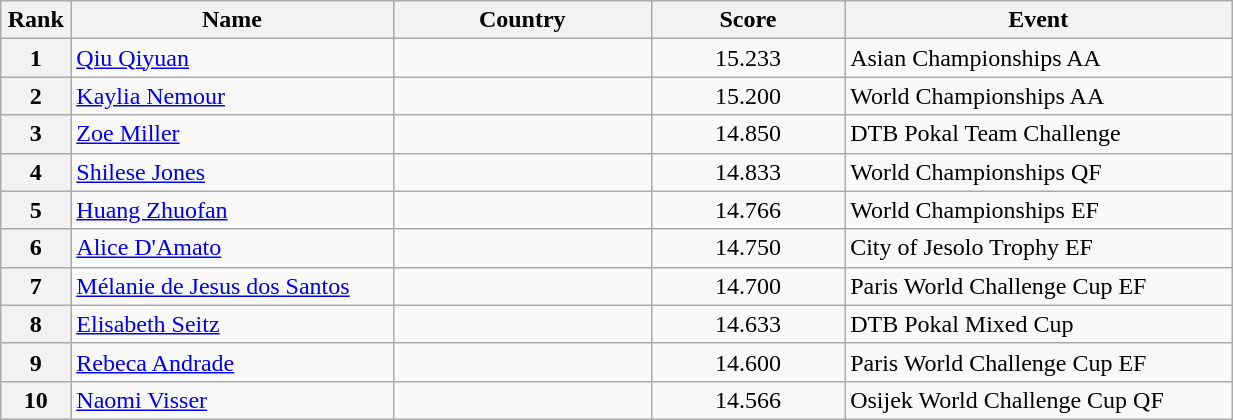<table class="wikitable sortable" style="width:65%;">
<tr>
<th style="text-align:center; width:5%;">Rank</th>
<th style="text-align:center; width:25%;">Name</th>
<th style="text-align:center; width:20%;">Country</th>
<th style="text-align:center; width:15%;">Score</th>
<th style="text-align:center; width:30%;">Event</th>
</tr>
<tr>
<th>1</th>
<td><a href='#'>Qiu Qiyuan</a></td>
<td></td>
<td align="center">15.233</td>
<td>Asian Championships AA</td>
</tr>
<tr>
<th>2</th>
<td><a href='#'>Kaylia Nemour</a></td>
<td></td>
<td align="center">15.200</td>
<td>World Championships AA</td>
</tr>
<tr>
<th>3</th>
<td><a href='#'>Zoe Miller</a></td>
<td></td>
<td align="center">14.850</td>
<td>DTB Pokal Team Challenge</td>
</tr>
<tr>
<th>4</th>
<td><a href='#'>Shilese Jones</a></td>
<td></td>
<td align="center">14.833</td>
<td>World Championships QF</td>
</tr>
<tr>
<th>5</th>
<td><a href='#'>Huang Zhuofan</a></td>
<td></td>
<td align="center">14.766</td>
<td>World Championships EF</td>
</tr>
<tr>
<th>6</th>
<td><a href='#'>Alice D'Amato</a></td>
<td></td>
<td align="center">14.750</td>
<td>City of Jesolo Trophy EF</td>
</tr>
<tr>
<th>7</th>
<td><a href='#'>Mélanie de Jesus dos Santos</a></td>
<td></td>
<td align="center">14.700</td>
<td>Paris World Challenge Cup EF</td>
</tr>
<tr>
<th>8</th>
<td><a href='#'>Elisabeth Seitz</a></td>
<td></td>
<td align="center">14.633</td>
<td>DTB Pokal Mixed Cup</td>
</tr>
<tr>
<th>9</th>
<td><a href='#'>Rebeca Andrade</a></td>
<td></td>
<td align="center">14.600</td>
<td>Paris World Challenge Cup EF</td>
</tr>
<tr>
<th>10</th>
<td><a href='#'>Naomi Visser</a></td>
<td></td>
<td align="center">14.566</td>
<td>Osijek World Challenge Cup QF</td>
</tr>
</table>
